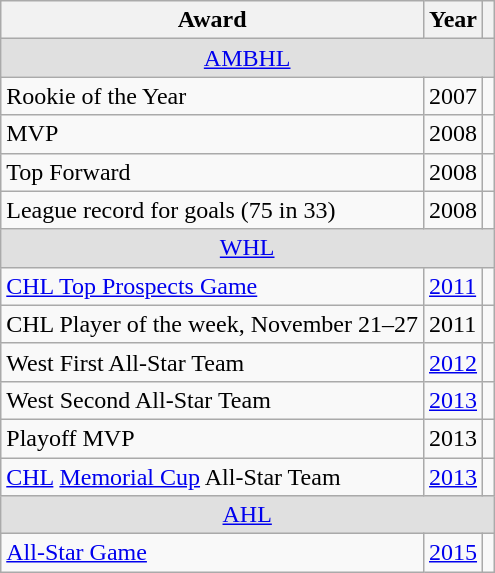<table class="wikitable">
<tr>
<th>Award</th>
<th>Year</th>
<th></th>
</tr>
<tr ALIGN="center" bgcolor="#e0e0e0">
<td colspan="3"><a href='#'>AMBHL</a></td>
</tr>
<tr>
<td>Rookie of the Year</td>
<td>2007</td>
<td></td>
</tr>
<tr>
<td>MVP</td>
<td>2008</td>
<td></td>
</tr>
<tr>
<td>Top Forward</td>
<td>2008</td>
<td></td>
</tr>
<tr>
<td>League record for goals (75 in 33)</td>
<td>2008</td>
<td></td>
</tr>
<tr ALIGN="center" bgcolor="#e0e0e0">
<td colspan="3"><a href='#'>WHL</a></td>
</tr>
<tr>
<td><a href='#'>CHL Top Prospects Game</a></td>
<td><a href='#'>2011</a></td>
<td></td>
</tr>
<tr>
<td>CHL Player of the week, November 21–27</td>
<td>2011</td>
<td></td>
</tr>
<tr>
<td>West First All-Star Team</td>
<td><a href='#'>2012</a></td>
<td></td>
</tr>
<tr>
<td>West Second All-Star Team</td>
<td><a href='#'>2013</a></td>
<td></td>
</tr>
<tr>
<td>Playoff MVP</td>
<td>2013</td>
<td></td>
</tr>
<tr>
<td><a href='#'>CHL</a> <a href='#'>Memorial Cup</a> All-Star Team</td>
<td><a href='#'>2013</a></td>
<td></td>
</tr>
<tr ALIGN="center" bgcolor="#e0e0e0">
<td colspan="3"><a href='#'>AHL</a></td>
</tr>
<tr>
<td><a href='#'>All-Star Game</a></td>
<td><a href='#'>2015</a></td>
<td></td>
</tr>
</table>
